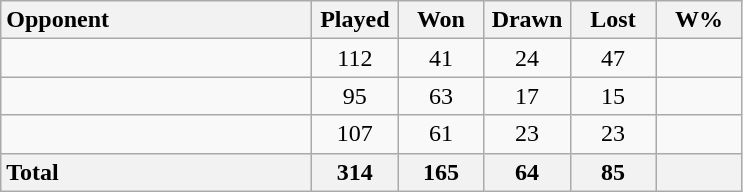<table class="wikitable sortable" style="text-align:center;">
<tr>
<th style="width:200px; text-align:left;">Opponent</th>
<th style="width:50px;">Played</th>
<th style="width:50px;">Won</th>
<th style="width:50px;">Drawn</th>
<th style="width:50px;">Lost</th>
<th style="width:50px;">W%</th>
</tr>
<tr>
<td style="text-align:left;"><strong></strong></td>
<td>112</td>
<td>41</td>
<td>24</td>
<td>47</td>
<td></td>
</tr>
<tr>
<td style="text-align:left;"><strong></strong></td>
<td>95</td>
<td>63</td>
<td>17</td>
<td>15</td>
<td></td>
</tr>
<tr>
<td style="text-align:left;"><strong></strong></td>
<td>107</td>
<td>61</td>
<td>23</td>
<td>23</td>
<td></td>
</tr>
<tr>
<th style="text-align:left;"><strong>Total</strong></th>
<th>314</th>
<th>165</th>
<th>64</th>
<th>85</th>
<th></th>
</tr>
</table>
